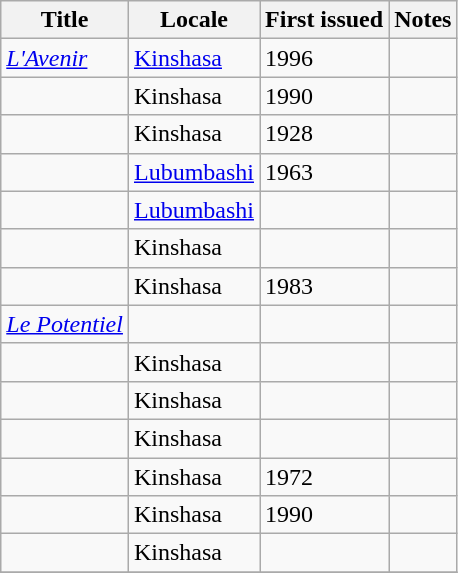<table class="wikitable sortable">
<tr>
<th>Title</th>
<th>Locale</th>
<th>First issued</th>
<th>Notes</th>
</tr>
<tr>
<td><em><a href='#'>L'Avenir</a></em></td>
<td><a href='#'>Kinshasa</a></td>
<td>1996</td>
<td></td>
</tr>
<tr>
<td><em></em></td>
<td>Kinshasa</td>
<td>1990</td>
<td></td>
</tr>
<tr>
<td><em></em></td>
<td>Kinshasa</td>
<td>1928</td>
<td></td>
</tr>
<tr>
<td><em></em> </td>
<td><a href='#'>Lubumbashi</a></td>
<td>1963</td>
<td></td>
</tr>
<tr>
<td><em></em></td>
<td><a href='#'>Lubumbashi</a></td>
<td></td>
<td></td>
</tr>
<tr>
<td><em></em></td>
<td>Kinshasa</td>
<td></td>
<td></td>
</tr>
<tr>
<td><em></em></td>
<td>Kinshasa</td>
<td>1983</td>
<td></td>
</tr>
<tr>
<td><em><a href='#'>Le Potentiel</a></em></td>
<td></td>
<td></td>
<td></td>
</tr>
<tr>
<td><em></em></td>
<td>Kinshasa</td>
<td></td>
<td></td>
</tr>
<tr>
<td><em></em></td>
<td>Kinshasa</td>
<td></td>
<td></td>
</tr>
<tr>
<td><em></em></td>
<td>Kinshasa</td>
<td></td>
<td></td>
</tr>
<tr>
<td><em></em></td>
<td>Kinshasa</td>
<td>1972</td>
<td></td>
</tr>
<tr>
<td><em></em></td>
<td>Kinshasa</td>
<td>1990</td>
<td></td>
</tr>
<tr>
<td><em></em></td>
<td>Kinshasa</td>
<td></td>
<td></td>
</tr>
<tr>
</tr>
</table>
